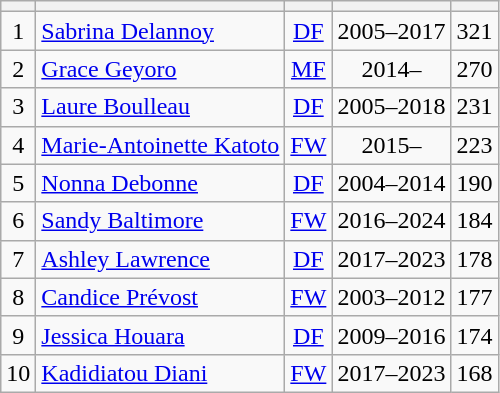<table class="wikitable plainrowheaders sortable" style="text-align:center">
<tr>
<th></th>
<th></th>
<th></th>
<th></th>
<th></th>
</tr>
<tr>
<td>1</td>
<td align="left"> <a href='#'>Sabrina Delannoy</a></td>
<td><a href='#'>DF</a></td>
<td>2005–2017</td>
<td>321</td>
</tr>
<tr>
<td>2</td>
<td align="left"> <a href='#'>Grace Geyoro</a></td>
<td><a href='#'>MF</a></td>
<td>2014–</td>
<td>270</td>
</tr>
<tr>
<td>3</td>
<td align="left"> <a href='#'>Laure Boulleau</a></td>
<td><a href='#'>DF</a></td>
<td>2005–2018</td>
<td>231</td>
</tr>
<tr>
<td>4</td>
<td align="left"> <a href='#'>Marie-Antoinette Katoto</a></td>
<td><a href='#'>FW</a></td>
<td>2015–</td>
<td>223</td>
</tr>
<tr>
<td>5</td>
<td align="left"> <a href='#'>Nonna Debonne</a></td>
<td><a href='#'>DF</a></td>
<td>2004–2014</td>
<td>190</td>
</tr>
<tr>
<td>6</td>
<td align="left"> <a href='#'>Sandy Baltimore</a></td>
<td><a href='#'>FW</a></td>
<td>2016–2024</td>
<td>184</td>
</tr>
<tr>
<td>7</td>
<td align="left"> <a href='#'>Ashley Lawrence</a></td>
<td><a href='#'>DF</a></td>
<td>2017–2023</td>
<td>178</td>
</tr>
<tr>
<td>8</td>
<td align="left"> <a href='#'>Candice Prévost</a></td>
<td><a href='#'>FW</a></td>
<td>2003–2012</td>
<td>177</td>
</tr>
<tr>
<td>9</td>
<td align="left"> <a href='#'>Jessica Houara</a></td>
<td><a href='#'>DF</a></td>
<td>2009–2016</td>
<td>174</td>
</tr>
<tr>
<td>10</td>
<td align="left"> <a href='#'>Kadidiatou Diani</a></td>
<td><a href='#'>FW</a></td>
<td>2017–2023</td>
<td>168</td>
</tr>
</table>
